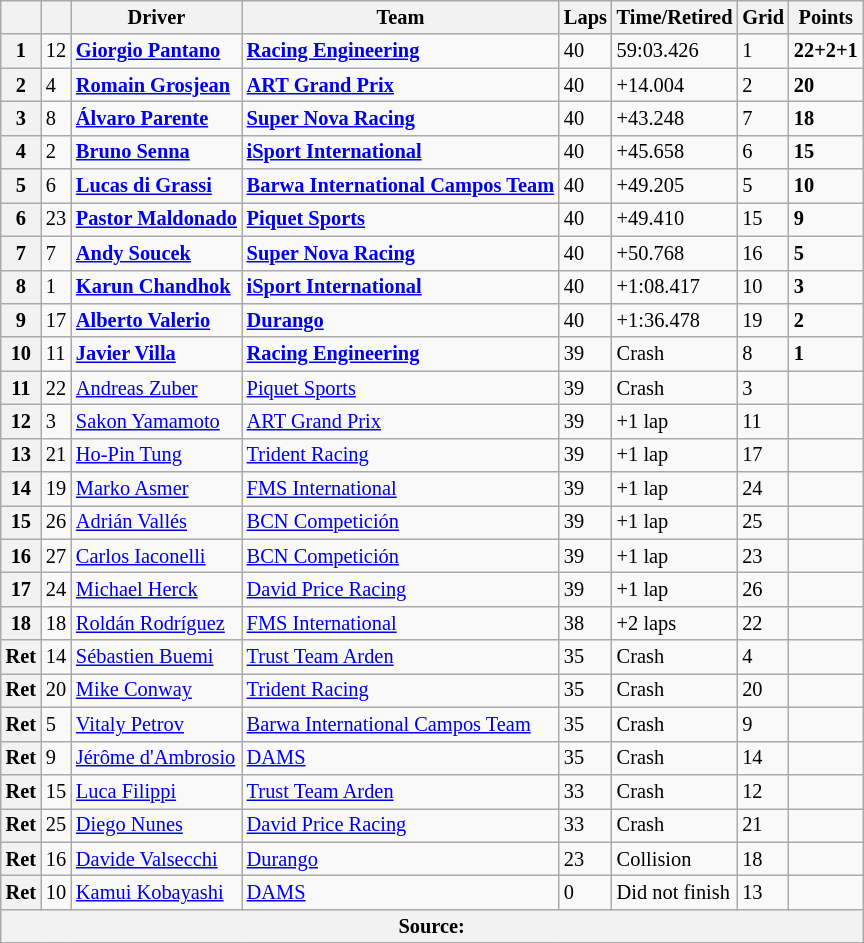<table class="wikitable" style="font-size:85%">
<tr>
<th></th>
<th></th>
<th>Driver</th>
<th>Team</th>
<th>Laps</th>
<th>Time/Retired</th>
<th>Grid</th>
<th>Points</th>
</tr>
<tr>
<th>1</th>
<td>12</td>
<td> <strong><a href='#'>Giorgio Pantano</a></strong></td>
<td><strong><a href='#'>Racing Engineering</a></strong></td>
<td>40</td>
<td>59:03.426</td>
<td>1</td>
<td><strong>22+2+1</strong></td>
</tr>
<tr>
<th>2</th>
<td>4</td>
<td> <strong><a href='#'>Romain Grosjean</a></strong></td>
<td><strong><a href='#'>ART Grand Prix</a></strong></td>
<td>40</td>
<td>+14.004</td>
<td>2</td>
<td><strong>20</strong></td>
</tr>
<tr>
<th>3</th>
<td>8</td>
<td> <strong><a href='#'>Álvaro Parente</a></strong></td>
<td><strong><a href='#'>Super Nova Racing</a></strong></td>
<td>40</td>
<td>+43.248</td>
<td>7</td>
<td><strong>18</strong></td>
</tr>
<tr>
<th>4</th>
<td>2</td>
<td> <strong><a href='#'>Bruno Senna</a></strong></td>
<td><strong><a href='#'>iSport International</a></strong></td>
<td>40</td>
<td>+45.658</td>
<td>6</td>
<td><strong>15</strong></td>
</tr>
<tr>
<th>5</th>
<td>6</td>
<td> <strong><a href='#'>Lucas di Grassi</a></strong></td>
<td><strong><a href='#'>Barwa International Campos Team</a></strong></td>
<td>40</td>
<td>+49.205</td>
<td>5</td>
<td><strong>10</strong></td>
</tr>
<tr>
<th>6</th>
<td>23</td>
<td> <strong><a href='#'>Pastor Maldonado</a></strong></td>
<td><strong><a href='#'>Piquet Sports</a></strong></td>
<td>40</td>
<td>+49.410</td>
<td>15</td>
<td><strong>9</strong></td>
</tr>
<tr>
<th>7</th>
<td>7</td>
<td> <strong><a href='#'>Andy Soucek</a></strong></td>
<td><strong><a href='#'>Super Nova Racing</a></strong></td>
<td>40</td>
<td>+50.768</td>
<td>16</td>
<td><strong>5</strong></td>
</tr>
<tr>
<th>8</th>
<td>1</td>
<td> <strong><a href='#'>Karun Chandhok</a></strong></td>
<td><strong><a href='#'>iSport International</a></strong></td>
<td>40</td>
<td>+1:08.417</td>
<td>10</td>
<td><strong>3</strong></td>
</tr>
<tr>
<th>9</th>
<td>17</td>
<td> <strong><a href='#'>Alberto Valerio</a></strong></td>
<td><strong><a href='#'>Durango</a></strong></td>
<td>40</td>
<td>+1:36.478</td>
<td>19</td>
<td><strong>2</strong></td>
</tr>
<tr>
<th>10</th>
<td>11</td>
<td> <strong><a href='#'>Javier Villa</a></strong></td>
<td><strong><a href='#'>Racing Engineering</a></strong></td>
<td>39</td>
<td>Crash</td>
<td>8</td>
<td><strong>1</strong></td>
</tr>
<tr>
<th>11</th>
<td>22</td>
<td> <a href='#'>Andreas Zuber</a></td>
<td><a href='#'>Piquet Sports</a></td>
<td>39</td>
<td>Crash</td>
<td>3</td>
<td></td>
</tr>
<tr>
<th>12</th>
<td>3</td>
<td> <a href='#'>Sakon Yamamoto</a></td>
<td><a href='#'>ART Grand Prix</a></td>
<td>39</td>
<td>+1 lap</td>
<td>11</td>
<td></td>
</tr>
<tr>
<th>13</th>
<td>21</td>
<td> <a href='#'>Ho-Pin Tung</a></td>
<td><a href='#'>Trident Racing</a></td>
<td>39</td>
<td>+1 lap</td>
<td>17</td>
<td></td>
</tr>
<tr>
<th>14</th>
<td>19</td>
<td> <a href='#'>Marko Asmer</a></td>
<td><a href='#'>FMS International</a></td>
<td>39</td>
<td>+1 lap</td>
<td>24</td>
<td></td>
</tr>
<tr>
<th>15</th>
<td>26</td>
<td> <a href='#'>Adrián Vallés</a></td>
<td><a href='#'>BCN Competición</a></td>
<td>39</td>
<td>+1 lap</td>
<td>25</td>
<td></td>
</tr>
<tr>
<th>16</th>
<td>27</td>
<td> <a href='#'>Carlos Iaconelli</a></td>
<td><a href='#'>BCN Competición</a></td>
<td>39</td>
<td>+1 lap</td>
<td>23</td>
<td></td>
</tr>
<tr>
<th>17</th>
<td>24</td>
<td> <a href='#'>Michael Herck</a></td>
<td><a href='#'>David Price Racing</a></td>
<td>39</td>
<td>+1 lap</td>
<td>26</td>
<td></td>
</tr>
<tr>
<th>18</th>
<td>18</td>
<td> <a href='#'>Roldán Rodríguez</a></td>
<td><a href='#'>FMS International</a></td>
<td>38</td>
<td>+2 laps</td>
<td>22</td>
<td></td>
</tr>
<tr>
<th>Ret</th>
<td>14</td>
<td> <a href='#'>Sébastien Buemi</a></td>
<td><a href='#'>Trust Team Arden</a></td>
<td>35</td>
<td>Crash</td>
<td>4</td>
<td></td>
</tr>
<tr>
<th>Ret</th>
<td>20</td>
<td> <a href='#'>Mike Conway</a></td>
<td><a href='#'>Trident Racing</a></td>
<td>35</td>
<td>Crash</td>
<td>20</td>
<td></td>
</tr>
<tr>
<th>Ret</th>
<td>5</td>
<td> <a href='#'>Vitaly Petrov</a></td>
<td><a href='#'>Barwa International Campos Team</a></td>
<td>35</td>
<td>Crash</td>
<td>9</td>
<td></td>
</tr>
<tr>
<th>Ret</th>
<td>9</td>
<td> <a href='#'>Jérôme d'Ambrosio</a></td>
<td><a href='#'>DAMS</a></td>
<td>35</td>
<td>Crash</td>
<td>14</td>
<td></td>
</tr>
<tr>
<th>Ret</th>
<td>15</td>
<td> <a href='#'>Luca Filippi</a></td>
<td><a href='#'>Trust Team Arden</a></td>
<td>33</td>
<td>Crash</td>
<td>12</td>
<td></td>
</tr>
<tr>
<th>Ret</th>
<td>25</td>
<td> <a href='#'>Diego Nunes</a></td>
<td><a href='#'>David Price Racing</a></td>
<td>33</td>
<td>Crash</td>
<td>21</td>
<td></td>
</tr>
<tr>
<th>Ret</th>
<td>16</td>
<td> <a href='#'>Davide Valsecchi</a></td>
<td><a href='#'>Durango</a></td>
<td>23</td>
<td>Collision</td>
<td>18</td>
<td></td>
</tr>
<tr>
<th>Ret</th>
<td>10</td>
<td> <a href='#'>Kamui Kobayashi</a></td>
<td><a href='#'>DAMS</a></td>
<td>0</td>
<td>Did not finish</td>
<td>13</td>
<td></td>
</tr>
<tr>
<th colspan="8">Source:</th>
</tr>
<tr>
</tr>
</table>
